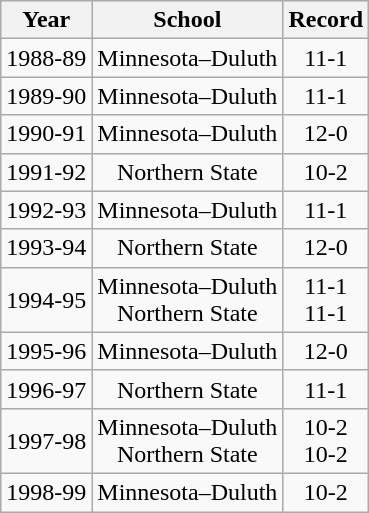<table class="wikitable" style="text-align:center">
<tr>
<th>Year</th>
<th>School</th>
<th>Record</th>
</tr>
<tr>
<td>1988-89</td>
<td>Minnesota–Duluth</td>
<td>11-1</td>
</tr>
<tr>
<td>1989-90</td>
<td>Minnesota–Duluth</td>
<td>11-1</td>
</tr>
<tr>
<td>1990-91</td>
<td>Minnesota–Duluth</td>
<td>12-0</td>
</tr>
<tr>
<td>1991-92</td>
<td>Northern State</td>
<td>10-2</td>
</tr>
<tr>
<td>1992-93</td>
<td>Minnesota–Duluth</td>
<td>11-1</td>
</tr>
<tr>
<td>1993-94</td>
<td>Northern State</td>
<td>12-0</td>
</tr>
<tr>
<td>1994-95</td>
<td>Minnesota–Duluth<br>Northern State</td>
<td>11-1<br>11-1</td>
</tr>
<tr>
<td>1995-96</td>
<td>Minnesota–Duluth</td>
<td>12-0</td>
</tr>
<tr>
<td>1996-97</td>
<td>Northern State</td>
<td>11-1</td>
</tr>
<tr>
<td>1997-98</td>
<td>Minnesota–Duluth<br>Northern State</td>
<td>10-2<br>10-2</td>
</tr>
<tr>
<td>1998-99</td>
<td>Minnesota–Duluth</td>
<td>10-2</td>
</tr>
</table>
